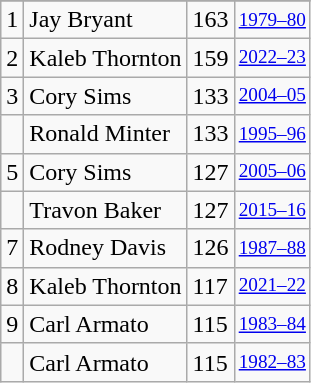<table class="wikitable">
<tr>
</tr>
<tr>
<td>1</td>
<td>Jay Bryant</td>
<td>163</td>
<td style="font-size:80%;"><a href='#'>1979–80</a></td>
</tr>
<tr>
<td>2</td>
<td>Kaleb Thornton</td>
<td>159</td>
<td style="font-size:80%;"><a href='#'>2022–23</a></td>
</tr>
<tr>
<td>3</td>
<td>Cory Sims</td>
<td>133</td>
<td style="font-size:80%;"><a href='#'>2004–05</a></td>
</tr>
<tr>
<td></td>
<td>Ronald Minter</td>
<td>133</td>
<td style="font-size:80%;"><a href='#'>1995–96</a></td>
</tr>
<tr>
<td>5</td>
<td>Cory Sims</td>
<td>127</td>
<td style="font-size:80%;"><a href='#'>2005–06</a></td>
</tr>
<tr>
<td></td>
<td>Travon Baker</td>
<td>127</td>
<td style="font-size:80%;"><a href='#'>2015–16</a></td>
</tr>
<tr>
<td>7</td>
<td>Rodney Davis</td>
<td>126</td>
<td style="font-size:80%;"><a href='#'>1987–88</a></td>
</tr>
<tr>
<td>8</td>
<td>Kaleb Thornton</td>
<td>117</td>
<td style="font-size:80%;"><a href='#'>2021–22</a></td>
</tr>
<tr>
<td>9</td>
<td>Carl Armato</td>
<td>115</td>
<td style="font-size:80%;"><a href='#'>1983–84</a></td>
</tr>
<tr>
<td></td>
<td>Carl Armato</td>
<td>115</td>
<td style="font-size:80%;"><a href='#'>1982–83</a></td>
</tr>
</table>
